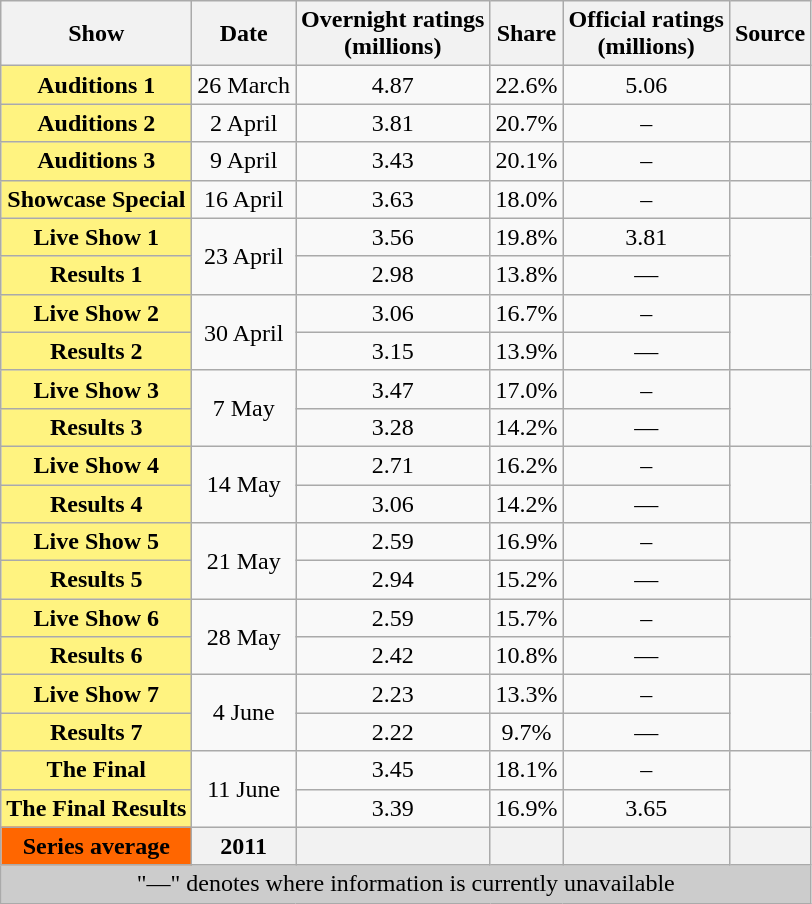<table class="wikitable sortable" style="text-align:center">
<tr>
<th>Show</th>
<th>Date</th>
<th>Overnight ratings<br>(millions)</th>
<th>Share</th>
<th>Official ratings<br>(millions)</th>
<th>Source</th>
</tr>
<tr>
<td style="background:#FFF380"><strong>Auditions 1</strong></td>
<td>26 March</td>
<td>4.87</td>
<td>22.6%</td>
<td>5.06</td>
<td></td>
</tr>
<tr>
<td style="background:#FFF380"><strong>Auditions 2</strong></td>
<td>2 April</td>
<td>3.81</td>
<td>20.7%</td>
<td>–</td>
<td></td>
</tr>
<tr>
<td style="background:#FFF380"><strong>Auditions 3</strong></td>
<td>9 April</td>
<td>3.43</td>
<td>20.1%</td>
<td>–</td>
<td></td>
</tr>
<tr>
<td style="background:#FFF380"><strong>Showcase Special</strong></td>
<td>16 April</td>
<td>3.63</td>
<td>18.0%</td>
<td>–</td>
<td></td>
</tr>
<tr>
<td style="background:#FFF380"><strong>Live Show 1</strong></td>
<td rowspan="2">23 April</td>
<td>3.56</td>
<td>19.8%</td>
<td>3.81</td>
<td rowspan="2"></td>
</tr>
<tr>
<td style="background:#FFF380"><strong>Results 1</strong></td>
<td>2.98</td>
<td>13.8%</td>
<td>—</td>
</tr>
<tr>
<td style="background:#FFF380"><strong>Live Show 2</strong></td>
<td rowspan="2">30 April</td>
<td>3.06</td>
<td>16.7%</td>
<td>–</td>
<td rowspan="2"></td>
</tr>
<tr>
<td style="background:#FFF380"><strong>Results 2</strong></td>
<td>3.15</td>
<td>13.9%</td>
<td>—</td>
</tr>
<tr>
<td style="background:#FFF380"><strong>Live Show 3</strong></td>
<td rowspan="2">7 May</td>
<td>3.47</td>
<td>17.0%</td>
<td>–</td>
<td rowspan="2"></td>
</tr>
<tr>
<td style="background:#FFF380"><strong>Results 3</strong></td>
<td>3.28</td>
<td>14.2%</td>
<td>—</td>
</tr>
<tr>
<td style="background:#FFF380"><strong>Live Show 4</strong></td>
<td rowspan="2">14 May</td>
<td>2.71</td>
<td>16.2%</td>
<td>–</td>
<td rowspan="2"></td>
</tr>
<tr>
<td style="background:#FFF380"><strong>Results 4</strong></td>
<td>3.06</td>
<td>14.2%</td>
<td>—</td>
</tr>
<tr>
<td style="background:#FFF380"><strong>Live Show 5</strong></td>
<td rowspan="2">21 May</td>
<td>2.59</td>
<td>16.9%</td>
<td>–</td>
<td rowspan="2"></td>
</tr>
<tr>
<td style="background:#FFF380"><strong>Results 5</strong></td>
<td>2.94</td>
<td>15.2%</td>
<td>—</td>
</tr>
<tr>
<td style="background:#FFF380"><strong>Live Show 6</strong></td>
<td rowspan="2">28 May</td>
<td>2.59</td>
<td>15.7%</td>
<td>–</td>
<td rowspan="2"></td>
</tr>
<tr>
<td style="background:#FFF380"><strong>Results 6</strong></td>
<td>2.42</td>
<td>10.8%</td>
<td>—</td>
</tr>
<tr>
<td style="background:#FFF380"><strong>Live Show 7</strong></td>
<td rowspan="2">4 June</td>
<td>2.23</td>
<td>13.3%</td>
<td>–</td>
<td rowspan="2"></td>
</tr>
<tr>
<td style="background:#FFF380"><strong>Results 7</strong></td>
<td>2.22</td>
<td>9.7%</td>
<td>—</td>
</tr>
<tr>
<td style="background:#FFF380"><strong>The Final</strong></td>
<td rowspan="2">11 June</td>
<td>3.45</td>
<td>18.1%</td>
<td>–</td>
<td rowspan="2"></td>
</tr>
<tr>
<td style="background:#FFF380"><strong>The Final Results</strong></td>
<td>3.39</td>
<td>16.9%</td>
<td>3.65</td>
</tr>
<tr>
<th style="background:#f60;">Series average</th>
<th>2011</th>
<th></th>
<th></th>
<th></th>
<th></th>
</tr>
<tr style="background:#ccc;">
<td colspan="7">"—" denotes where information is currently unavailable</td>
</tr>
</table>
